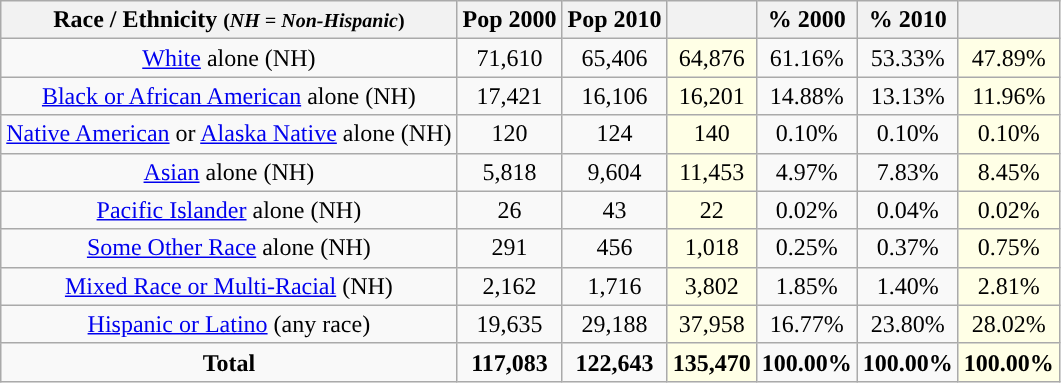<table class="wikitable" style="text-align:center;">
<tr>
<th>Race / Ethnicity <small>(<em>NH = Non-Hispanic</em>)</small></th>
<th>Pop 2000</th>
<th>Pop 2010</th>
<th></th>
<th>% 2000</th>
<th>% 2010</th>
<th></th>
</tr>
<tr>
<td><a href='#'>White</a> alone (NH)</td>
<td>71,610</td>
<td>65,406</td>
<td style='background: #ffffe6;'>64,876</td>
<td>61.16%</td>
<td>53.33%</td>
<td style='background: #ffffe6;'>47.89%</td>
</tr>
<tr>
<td><a href='#'>Black or African American</a> alone (NH)</td>
<td>17,421</td>
<td>16,106</td>
<td style='background: #ffffe6;'>16,201</td>
<td>14.88%</td>
<td>13.13%</td>
<td style='background: #ffffe6;'>11.96%</td>
</tr>
<tr>
<td><a href='#'>Native American</a> or <a href='#'>Alaska Native</a> alone (NH)</td>
<td>120</td>
<td>124</td>
<td style='background: #ffffe6;'>140</td>
<td>0.10%</td>
<td>0.10%</td>
<td style='background: #ffffe6;'>0.10%</td>
</tr>
<tr>
<td><a href='#'>Asian</a> alone (NH)</td>
<td>5,818</td>
<td>9,604</td>
<td style='background: #ffffe6;'>11,453</td>
<td>4.97%</td>
<td>7.83%</td>
<td style='background: #ffffe6;'>8.45%</td>
</tr>
<tr>
<td><a href='#'>Pacific Islander</a> alone (NH)</td>
<td>26</td>
<td>43</td>
<td style='background: #ffffe6;'>22</td>
<td>0.02%</td>
<td>0.04%</td>
<td style='background: #ffffe6;'>0.02%</td>
</tr>
<tr>
<td><a href='#'>Some Other Race</a> alone (NH)</td>
<td>291</td>
<td>456</td>
<td style='background: #ffffe6;'>1,018</td>
<td>0.25%</td>
<td>0.37%</td>
<td style='background: #ffffe6;'>0.75%</td>
</tr>
<tr>
<td><a href='#'>Mixed Race or Multi-Racial</a> (NH)</td>
<td>2,162</td>
<td>1,716</td>
<td style='background: #ffffe6;'>3,802</td>
<td>1.85%</td>
<td>1.40%</td>
<td style='background: #ffffe6;'>2.81%</td>
</tr>
<tr>
<td><a href='#'>Hispanic or Latino</a> (any race)</td>
<td>19,635</td>
<td>29,188</td>
<td style='background: #ffffe6;'>37,958</td>
<td>16.77%</td>
<td>23.80%</td>
<td style='background: #ffffe6;'>28.02%</td>
</tr>
<tr>
<td><strong>Total</strong></td>
<td><strong>117,083</strong></td>
<td><strong>122,643</strong></td>
<td style='background: #ffffe6;'><strong>135,470</strong></td>
<td><strong>100.00%</strong></td>
<td><strong>100.00%</strong></td>
<td style='background: #ffffe6;'><strong>100.00%</strong></td>
</tr>
</table>
